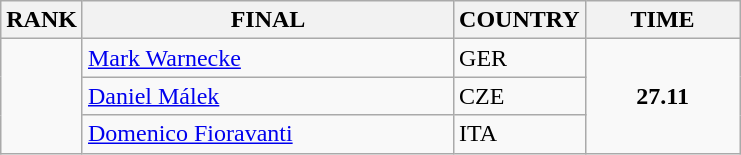<table class="wikitable">
<tr>
<th>RANK</th>
<th align="left" style="width: 15em">FINAL</th>
<th>COUNTRY</th>
<th style="width: 6em">TIME</th>
</tr>
<tr>
<td rowspan=3 align="center"></td>
<td><a href='#'>Mark Warnecke</a></td>
<td> GER</td>
<td rowspan=3 align="center"><strong>27.11</strong></td>
</tr>
<tr>
<td><a href='#'>Daniel Málek</a></td>
<td> CZE</td>
</tr>
<tr>
<td><a href='#'>Domenico Fioravanti</a></td>
<td> ITA</td>
</tr>
</table>
